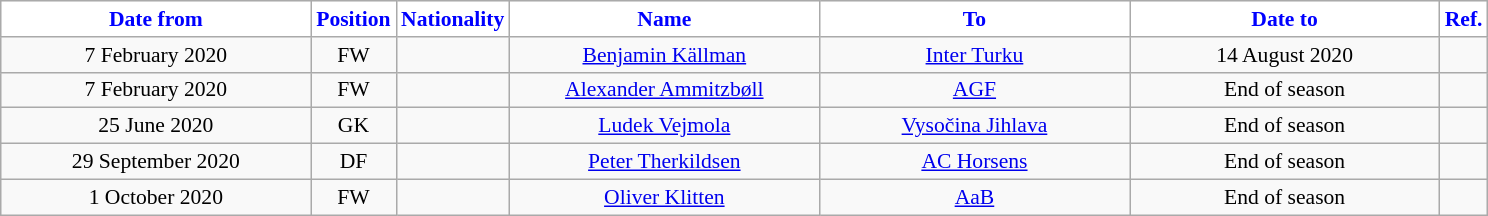<table class="wikitable" style="text-align:center; font-size:90%; ">
<tr>
<th style="background:#ffffff; color:blue; width:200px;">Date from</th>
<th style="background:#ffffff; color:blue; width:50px;">Position</th>
<th style="background:#ffffff; color:blue; width:50px;">Nationality</th>
<th style="background:#ffffff; color:blue; width:200px;">Name</th>
<th style="background:#ffffff; color:blue; width:200px;">To</th>
<th style="background:#ffffff; color:blue; width:200px;">Date to</th>
<th style="background:#ffffff; color:blue; width:25;">Ref.</th>
</tr>
<tr>
<td>7 February 2020</td>
<td>FW</td>
<td></td>
<td><a href='#'>Benjamin Källman</a></td>
<td><a href='#'>Inter Turku</a></td>
<td>14 August 2020</td>
<td></td>
</tr>
<tr>
<td>7 February 2020</td>
<td>FW</td>
<td></td>
<td><a href='#'>Alexander Ammitzbøll</a></td>
<td><a href='#'>AGF</a></td>
<td>End of season</td>
<td></td>
</tr>
<tr>
<td>25 June 2020</td>
<td>GK</td>
<td></td>
<td><a href='#'>Ludek Vejmola</a></td>
<td><a href='#'>Vysočina Jihlava</a></td>
<td>End of season</td>
<td></td>
</tr>
<tr>
<td>29 September 2020</td>
<td>DF</td>
<td></td>
<td><a href='#'>Peter Therkildsen</a></td>
<td><a href='#'>AC Horsens</a></td>
<td>End of season</td>
<td></td>
</tr>
<tr>
<td>1 October 2020</td>
<td>FW</td>
<td></td>
<td><a href='#'>Oliver Klitten</a></td>
<td><a href='#'>AaB</a></td>
<td>End of season</td>
<td></td>
</tr>
</table>
